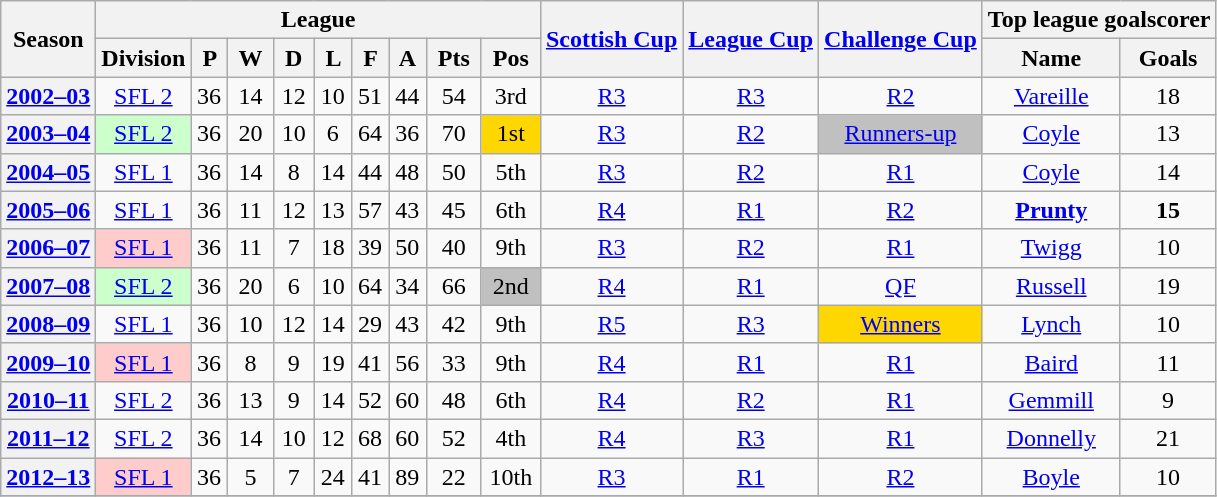<table class="wikitable" style="text-align: center">
<tr>
<th rowspan=2>Season</th>
<th colspan=9>League</th>
<th rowspan=2><a href='#'>Scottish Cup</a></th>
<th rowspan=2><a href='#'>League Cup</a></th>
<th rowspan=2><a href='#'>Challenge Cup</a></th>
<th colspan=2>Top league goalscorer</th>
</tr>
<tr>
<th>Division</th>
<th> P </th>
<th> W </th>
<th> D </th>
<th> L </th>
<th> F </th>
<th> A </th>
<th> Pts </th>
<th> Pos </th>
<th>Name</th>
<th>Goals</th>
</tr>
<tr>
<th><a href='#'>2002–03</a></th>
<td><a href='#'>SFL 2</a></td>
<td>36</td>
<td>14</td>
<td>12</td>
<td>10</td>
<td>51</td>
<td>44</td>
<td>54</td>
<td>3rd</td>
<td><a href='#'>R3</a></td>
<td><a href='#'>R3</a></td>
<td><a href='#'>R2</a></td>
<td><a href='#'>Vareille</a></td>
<td>18</td>
</tr>
<tr>
<th><a href='#'>2003–04</a></th>
<td bgcolor=ccffcc align="center"><a href='#'>SFL 2</a></td>
<td>36</td>
<td>20</td>
<td>10</td>
<td>6</td>
<td>64</td>
<td>36</td>
<td>70</td>
<td bgcolor=gold align="center">1st</td>
<td><a href='#'>R3</a></td>
<td><a href='#'>R2</a></td>
<td bgcolor=silver align="center"><a href='#'>Runners-up</a></td>
<td><a href='#'>Coyle</a></td>
<td>13</td>
</tr>
<tr>
<th><a href='#'>2004–05</a></th>
<td><a href='#'>SFL 1</a></td>
<td>36</td>
<td>14</td>
<td>8</td>
<td>14</td>
<td>44</td>
<td>48</td>
<td>50</td>
<td>5th</td>
<td><a href='#'>R3</a></td>
<td><a href='#'>R2</a></td>
<td><a href='#'>R1</a></td>
<td><a href='#'>Coyle</a></td>
<td>14</td>
</tr>
<tr>
<th><a href='#'>2005–06</a></th>
<td><a href='#'>SFL 1</a></td>
<td>36</td>
<td>11</td>
<td>12</td>
<td>13</td>
<td>57</td>
<td>43</td>
<td>45</td>
<td>6th</td>
<td><a href='#'>R4</a></td>
<td><a href='#'>R1</a></td>
<td><a href='#'>R2</a></td>
<td><strong><a href='#'>Prunty</a></strong></td>
<td><strong>15</strong></td>
</tr>
<tr>
<th><a href='#'>2006–07</a></th>
<td bgcolor=ffcccc align="center"><a href='#'>SFL 1</a></td>
<td>36</td>
<td>11</td>
<td>7</td>
<td>18</td>
<td>39</td>
<td>50</td>
<td>40</td>
<td>9th</td>
<td><a href='#'>R3</a></td>
<td><a href='#'>R2</a></td>
<td><a href='#'>R1</a></td>
<td><a href='#'>Twigg</a></td>
<td>10</td>
</tr>
<tr>
<th><a href='#'>2007–08</a></th>
<td bgcolor=ccffcc align="center"><a href='#'>SFL 2</a></td>
<td>36</td>
<td>20</td>
<td>6</td>
<td>10</td>
<td>64</td>
<td>34</td>
<td>66</td>
<td bgcolor=silver align="center">2nd</td>
<td><a href='#'>R4</a></td>
<td><a href='#'>R1</a></td>
<td><a href='#'>QF</a></td>
<td><a href='#'>Russell</a></td>
<td>19</td>
</tr>
<tr>
<th><a href='#'>2008–09</a></th>
<td><a href='#'>SFL 1</a></td>
<td>36</td>
<td>10</td>
<td>12</td>
<td>14</td>
<td>29</td>
<td>43</td>
<td>42</td>
<td>9th</td>
<td><a href='#'>R5</a></td>
<td><a href='#'>R3</a></td>
<td bgcolor=gold align="center"><a href='#'>Winners</a></td>
<td><a href='#'>Lynch</a></td>
<td>10</td>
</tr>
<tr>
<th><a href='#'>2009–10</a></th>
<td bgcolor=ffcccc align="center"><a href='#'>SFL 1</a></td>
<td>36</td>
<td>8</td>
<td>9</td>
<td>19</td>
<td>41</td>
<td>56</td>
<td>33</td>
<td>9th</td>
<td><a href='#'>R4</a></td>
<td><a href='#'>R1</a></td>
<td><a href='#'>R1</a></td>
<td><a href='#'>Baird</a></td>
<td>11</td>
</tr>
<tr>
<th><a href='#'>2010–11</a></th>
<td><a href='#'>SFL 2</a></td>
<td>36</td>
<td>13</td>
<td>9</td>
<td>14</td>
<td>52</td>
<td>60</td>
<td>48</td>
<td>6th</td>
<td><a href='#'>R4</a></td>
<td><a href='#'>R2</a></td>
<td><a href='#'>R1</a></td>
<td><a href='#'>Gemmill</a></td>
<td>9</td>
</tr>
<tr>
<th><a href='#'>2011–12</a></th>
<td><a href='#'>SFL 2</a></td>
<td>36</td>
<td>14</td>
<td>10</td>
<td>12</td>
<td>68</td>
<td>60</td>
<td>52</td>
<td>4th</td>
<td><a href='#'>R4</a></td>
<td><a href='#'>R3</a></td>
<td><a href='#'>R1</a></td>
<td><a href='#'>Donnelly</a></td>
<td>21</td>
</tr>
<tr>
<th><a href='#'>2012–13</a></th>
<td bgcolor=ffcccc align="center"><a href='#'>SFL 1</a></td>
<td>36</td>
<td>5</td>
<td>7</td>
<td>24</td>
<td>41</td>
<td>89</td>
<td>22</td>
<td>10th</td>
<td><a href='#'>R3</a></td>
<td><a href='#'>R1</a></td>
<td><a href='#'>R2</a></td>
<td><a href='#'>Boyle</a></td>
<td>10</td>
</tr>
<tr>
</tr>
</table>
